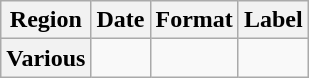<table class="wikitable plainrowheaders">
<tr>
<th scope="col">Region</th>
<th scope="col">Date</th>
<th scope="col">Format</th>
<th scope="col">Label</th>
</tr>
<tr>
<th scope="row">Various</th>
<td></td>
<td></td>
<td></td>
</tr>
</table>
